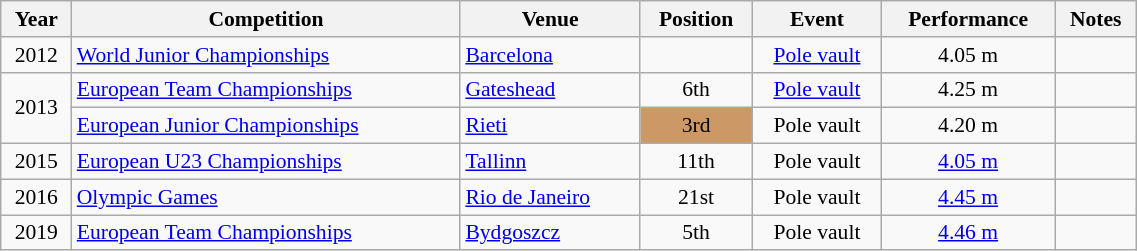<table class="wikitable" width=60% style="font-size:90%; text-align:center;">
<tr>
<th>Year</th>
<th>Competition</th>
<th>Venue</th>
<th>Position</th>
<th>Event</th>
<th>Performance</th>
<th>Notes</th>
</tr>
<tr>
<td>2012</td>
<td align=left><a href='#'>World Junior Championships</a></td>
<td align=left> <a href='#'>Barcelona</a></td>
<td></td>
<td><a href='#'>Pole vault</a></td>
<td>4.05 m</td>
<td></td>
</tr>
<tr>
<td rowspan=2>2013</td>
<td align=left><a href='#'>European Team Championships</a></td>
<td align=left> <a href='#'>Gateshead</a></td>
<td>6th</td>
<td><a href='#'>Pole vault</a></td>
<td>4.25 m</td>
<td></td>
</tr>
<tr>
<td align=left><a href='#'>European Junior Championships</a></td>
<td align=left> <a href='#'>Rieti</a></td>
<td bgcolor=cc9966>3rd</td>
<td>Pole vault</td>
<td>4.20 m</td>
<td></td>
</tr>
<tr>
<td>2015</td>
<td align=left><a href='#'>European U23 Championships</a></td>
<td align=left> <a href='#'>Tallinn</a></td>
<td>11th</td>
<td>Pole vault</td>
<td><a href='#'>4.05 m</a></td>
<td></td>
</tr>
<tr>
<td>2016</td>
<td align=left><a href='#'>Olympic Games</a></td>
<td align=left> <a href='#'>Rio de Janeiro</a></td>
<td>21st</td>
<td>Pole vault</td>
<td><a href='#'>4.45 m</a></td>
<td></td>
</tr>
<tr>
<td>2019</td>
<td align=left><a href='#'>European Team Championships</a></td>
<td align=left> <a href='#'>Bydgoszcz</a></td>
<td>5th</td>
<td>Pole vault</td>
<td><a href='#'>4.46 m</a></td>
<td></td>
</tr>
</table>
